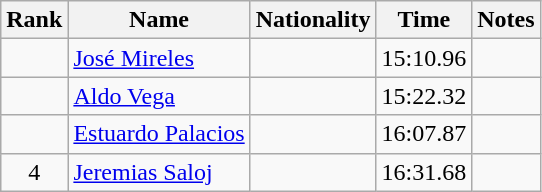<table class="wikitable sortable" style="text-align:center">
<tr>
<th>Rank</th>
<th>Name</th>
<th>Nationality</th>
<th>Time</th>
<th>Notes</th>
</tr>
<tr>
<td align=center></td>
<td align=left><a href='#'>José Mireles</a></td>
<td align=left></td>
<td>15:10.96</td>
<td></td>
</tr>
<tr>
<td align=center></td>
<td align=left><a href='#'>Aldo Vega</a></td>
<td align=left></td>
<td>15:22.32</td>
<td></td>
</tr>
<tr>
<td align=center></td>
<td align=left><a href='#'>Estuardo Palacios</a></td>
<td align=left></td>
<td>16:07.87</td>
<td></td>
</tr>
<tr>
<td align=center>4</td>
<td align=left><a href='#'>Jeremias Saloj</a></td>
<td align=left></td>
<td>16:31.68</td>
<td></td>
</tr>
</table>
